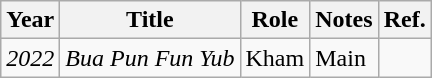<table class="wikitable">
<tr>
<th>Year</th>
<th>Title</th>
<th>Role</th>
<th>Notes</th>
<th>Ref.</th>
</tr>
<tr>
<td><em>2022</em></td>
<td><em>Bua Pun Fun Yub</em></td>
<td>Kham</td>
<td>Main</td>
<td></td>
</tr>
</table>
